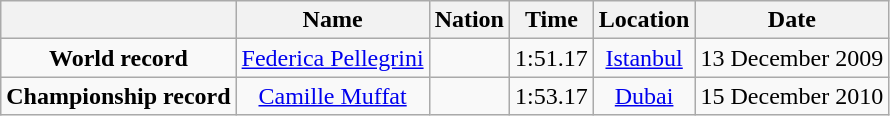<table class=wikitable style=text-align:center>
<tr>
<th></th>
<th>Name</th>
<th>Nation</th>
<th>Time</th>
<th>Location</th>
<th>Date</th>
</tr>
<tr>
<td><strong>World record</strong></td>
<td><a href='#'>Federica Pellegrini</a></td>
<td></td>
<td align=left>1:51.17</td>
<td><a href='#'>Istanbul</a></td>
<td>13 December 2009</td>
</tr>
<tr>
<td><strong>Championship record</strong></td>
<td><a href='#'>Camille Muffat</a></td>
<td></td>
<td align=left>1:53.17</td>
<td><a href='#'>Dubai</a></td>
<td>15 December 2010</td>
</tr>
</table>
